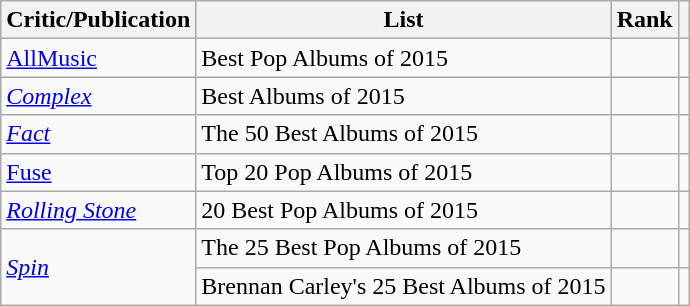<table class="wikitable plainrowheaders sortable">
<tr>
<th>Critic/Publication</th>
<th scope="col" class="unsortable">List</th>
<th data-sort-type="number">Rank</th>
<th scope="col" class="unsortable"></th>
</tr>
<tr Ad>
<td><a href='#'>AllMusic</a></td>
<td>Best Pop Albums of 2015</td>
<td></td>
<td></td>
</tr>
<tr Ad>
<td><em><a href='#'>Complex</a></em></td>
<td>Best Albums of 2015</td>
<td></td>
<td></td>
</tr>
<tr Ad>
<td><em><a href='#'>Fact</a></em></td>
<td>The 50 Best Albums of 2015</td>
<td></td>
<td></td>
</tr>
<tr Ad>
<td><a href='#'>Fuse</a></td>
<td>Top 20 Pop Albums of 2015</td>
<td></td>
<td></td>
</tr>
<tr Ad>
<td><em><a href='#'>Rolling Stone</a></em></td>
<td>20 Best Pop Albums of 2015</td>
<td></td>
<td></td>
</tr>
<tr Ad>
<td rowspan=2><em><a href='#'>Spin</a></em></td>
<td>The 25 Best Pop Albums of 2015</td>
<td></td>
<td></td>
</tr>
<tr Ad>
<td>Brennan Carley's 25 Best Albums of 2015</td>
<td></td>
<td></td>
</tr>
</table>
